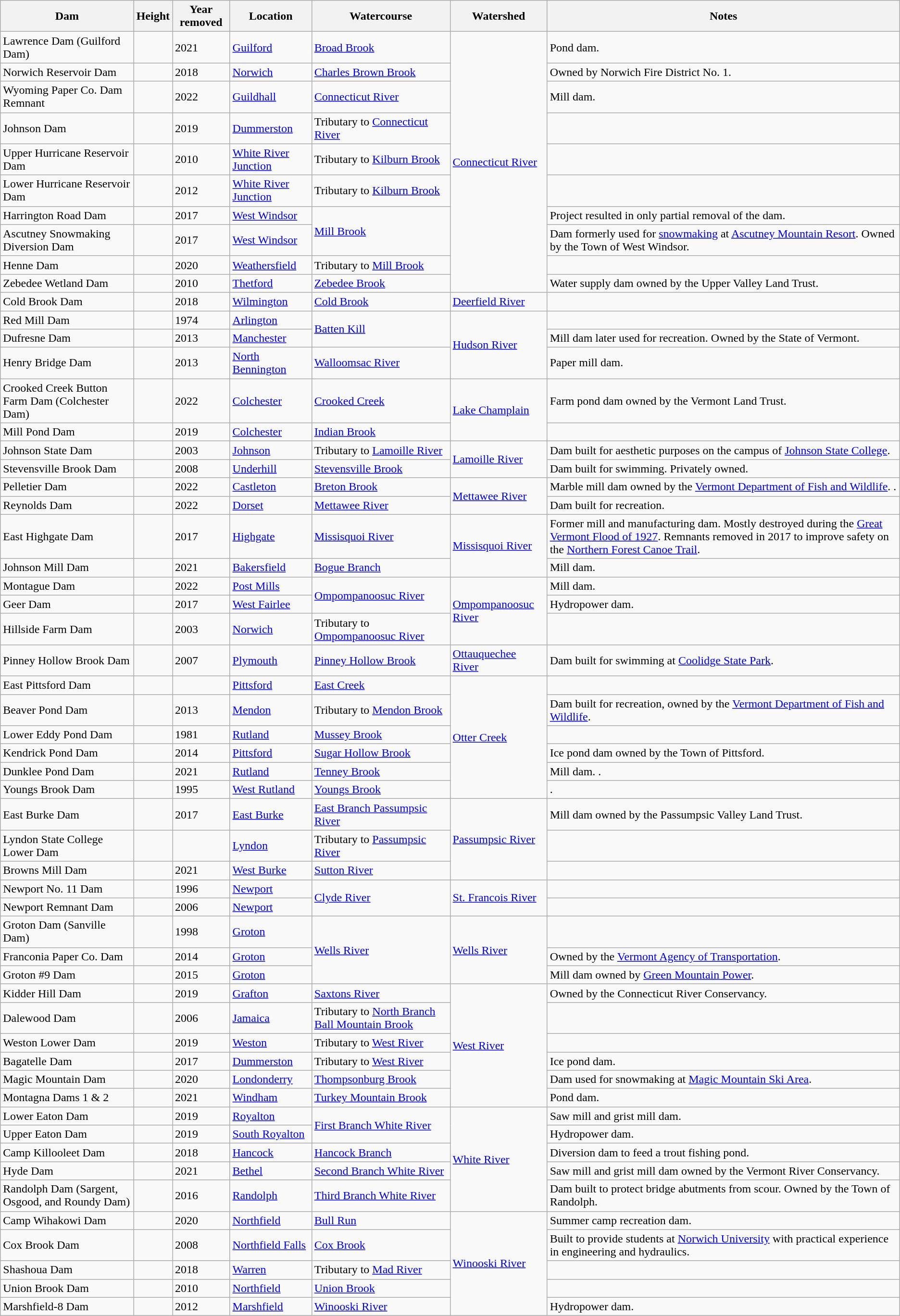<table class="wikitable sortable">
<tr>
<th>Dam</th>
<th>Height</th>
<th>Year removed</th>
<th>Location</th>
<th>Watercourse</th>
<th>Watershed</th>
<th>Notes</th>
</tr>
<tr>
<td>Lawrence Dam (Guilford Dam)</td>
<td></td>
<td>2021</td>
<td><a href='#'>Guilford</a><br></td>
<td><a href='#'>Broad Brook</a></td>
<td rowspan=10><a href='#'>Connecticut River</a></td>
<td>Pond dam.</td>
</tr>
<tr>
<td>Norwich Reservoir Dam</td>
<td></td>
<td>2018</td>
<td><a href='#'>Norwich</a><br></td>
<td><a href='#'>Charles Brown Brook</a></td>
<td>Owned by Norwich Fire District No. 1.</td>
</tr>
<tr>
<td>Wyoming Paper Co. Dam Remnant</td>
<td></td>
<td>2022</td>
<td><a href='#'>Guildhall</a><br></td>
<td><a href='#'>Connecticut River</a></td>
<td>Mill dam.</td>
</tr>
<tr>
<td>Johnson Dam</td>
<td></td>
<td>2019</td>
<td><a href='#'>Dummerston</a><br></td>
<td>Tributary to <a href='#'>Connecticut River</a></td>
<td></td>
</tr>
<tr>
<td>Upper Hurricane Reservoir Dam</td>
<td></td>
<td>2010</td>
<td><a href='#'>White River Junction</a><br></td>
<td>Tributary to <a href='#'>Kilburn Brook</a></td>
<td></td>
</tr>
<tr>
<td>Lower Hurricane Reservoir Dam</td>
<td></td>
<td>2012</td>
<td><a href='#'>White River Junction</a><br></td>
<td>Tributary to <a href='#'>Kilburn Brook</a></td>
<td></td>
</tr>
<tr>
<td>Harrington Road Dam</td>
<td></td>
<td>2017</td>
<td><a href='#'>West Windsor</a><br></td>
<td rowspan=2><a href='#'>Mill Brook</a></td>
<td>Project resulted in only partial removal of the dam.</td>
</tr>
<tr>
<td>Ascutney Snowmaking Diversion Dam</td>
<td></td>
<td>2017</td>
<td><a href='#'>West Windsor</a><br></td>
<td>Dam formerly used for <a href='#'>snowmaking</a> at <a href='#'>Ascutney Mountain Resort</a>. Owned by the Town of West Windsor.</td>
</tr>
<tr>
<td>Henne Dam</td>
<td></td>
<td>2020</td>
<td><a href='#'>Weathersfield</a><br></td>
<td>Tributary to <a href='#'>Mill Brook</a></td>
<td></td>
</tr>
<tr>
<td>Zebedee Wetland Dam</td>
<td></td>
<td>2010</td>
<td><a href='#'>Thetford</a><br></td>
<td><a href='#'>Zebedee Brook</a></td>
<td>Water supply dam owned by the Upper Valley Land Trust.</td>
</tr>
<tr>
<td>Cold Brook Dam</td>
<td></td>
<td>2018</td>
<td><a href='#'>Wilmington</a><br></td>
<td><a href='#'>Cold Brook</a></td>
<td><a href='#'>Deerfield River</a></td>
<td></td>
</tr>
<tr>
<td>Red Mill Dam</td>
<td></td>
<td>1974</td>
<td><a href='#'>Arlington</a><br></td>
<td rowspan=2><a href='#'>Batten Kill</a></td>
<td rowspan=3><a href='#'>Hudson River</a></td>
<td></td>
</tr>
<tr>
<td>Dufresne Dam</td>
<td></td>
<td>2013</td>
<td><a href='#'>Manchester</a><br></td>
<td>Mill dam later used for recreation. Owned by the State of Vermont.</td>
</tr>
<tr>
<td>Henry Bridge Dam</td>
<td></td>
<td>2013</td>
<td><a href='#'>North Bennington</a><br></td>
<td><a href='#'>Walloomsac River</a></td>
<td>Paper mill dam.</td>
</tr>
<tr>
<td>Crooked Creek Button Farm Dam (Colchester Dam)</td>
<td></td>
<td>2022</td>
<td><a href='#'>Colchester</a><br></td>
<td><a href='#'>Crooked Creek</a></td>
<td rowspan=2><a href='#'>Lake Champlain</a></td>
<td>Farm pond dam owned by the Vermont Land Trust.</td>
</tr>
<tr>
<td>Mill Pond Dam</td>
<td></td>
<td>2019</td>
<td><a href='#'>Colchester</a><br></td>
<td><a href='#'>Indian Brook</a></td>
<td></td>
</tr>
<tr>
<td>Johnson State Dam</td>
<td></td>
<td>2003</td>
<td><a href='#'>Johnson</a><br></td>
<td>Tributary to <a href='#'>Lamoille River</a></td>
<td rowspan=2><a href='#'>Lamoille River</a></td>
<td>Dam built for aesthetic purposes on the campus of <a href='#'>Johnson State College</a>.</td>
</tr>
<tr>
<td>Stevensville Brook Dam</td>
<td></td>
<td>2008</td>
<td><a href='#'>Underhill</a><br></td>
<td><a href='#'>Stevensville Brook</a></td>
<td>Dam built for swimming. Privately owned.</td>
</tr>
<tr>
<td>Pelletier Dam</td>
<td></td>
<td>2022</td>
<td><a href='#'>Castleton</a><br></td>
<td><a href='#'>Breton Brook</a></td>
<td rowspan=2><a href='#'>Mettawee River</a></td>
<td>Marble mill dam owned by the <a href='#'>Vermont Department of Fish and Wildlife</a>. .</td>
</tr>
<tr>
<td>Reynolds Dam</td>
<td></td>
<td>2022</td>
<td><a href='#'>Dorset</a><br></td>
<td><a href='#'>Mettawee River</a></td>
<td>Dam built for recreation.</td>
</tr>
<tr>
<td>East Highgate Dam</td>
<td></td>
<td>2017</td>
<td><a href='#'>Highgate</a><br></td>
<td><a href='#'>Missisquoi River</a></td>
<td rowspan=2><a href='#'>Missisquoi River</a></td>
<td>Former mill and manufacturing dam. Mostly destroyed during the <a href='#'>Great Vermont Flood of 1927</a>. Remnants removed in 2017 to improve safety on the <a href='#'>Northern Forest Canoe Trail</a>.</td>
</tr>
<tr>
<td>Johnson Mill Dam</td>
<td></td>
<td>2021</td>
<td><a href='#'>Bakersfield</a><br></td>
<td><a href='#'>Bogue Branch</a></td>
<td>Mill dam.</td>
</tr>
<tr>
<td>Montague Dam</td>
<td></td>
<td>2022</td>
<td><a href='#'>Post Mills</a><br></td>
<td rowspan=2><a href='#'>Ompompanoosuc River</a></td>
<td rowspan=3><a href='#'>Ompompanoosuc River</a></td>
<td>Mill dam.</td>
</tr>
<tr>
<td>Geer Dam</td>
<td></td>
<td>2017</td>
<td><a href='#'>West Fairlee</a><br></td>
<td>Hydropower dam.</td>
</tr>
<tr>
<td>Hillside Farm Dam</td>
<td></td>
<td>2003</td>
<td><a href='#'>Norwich</a><br></td>
<td>Tributary to <a href='#'>Ompompanoosuc River</a></td>
<td></td>
</tr>
<tr>
<td>Pinney Hollow Brook Dam</td>
<td></td>
<td>2007</td>
<td><a href='#'>Plymouth</a><br></td>
<td><a href='#'>Pinney Hollow Brook</a></td>
<td><a href='#'>Ottauquechee River</a></td>
<td>Dam built for swimming at <a href='#'>Coolidge State Park</a>.</td>
</tr>
<tr>
<td>East Pittsford Dam</td>
<td></td>
<td></td>
<td><a href='#'>Pittsford</a><br></td>
<td><a href='#'>East Creek</a></td>
<td rowspan=6><a href='#'>Otter Creek</a></td>
<td></td>
</tr>
<tr>
<td>Beaver Pond Dam</td>
<td></td>
<td>2013</td>
<td><a href='#'>Mendon</a><br></td>
<td>Tributary to <a href='#'>Mendon Brook</a></td>
<td>Dam built for recreation, owned by the <a href='#'>Vermont Department of Fish and Wildlife</a>.</td>
</tr>
<tr>
<td>Lower Eddy Pond Dam</td>
<td></td>
<td>1981</td>
<td><a href='#'>Rutland</a><br></td>
<td><a href='#'>Mussey Brook</a></td>
<td></td>
</tr>
<tr>
<td>Kendrick Pond Dam</td>
<td></td>
<td>2014</td>
<td><a href='#'>Pittsford</a><br></td>
<td><a href='#'>Sugar Hollow Brook</a></td>
<td>Ice pond dam owned by the Town of Pittsford.</td>
</tr>
<tr>
<td>Dunklee Pond Dam</td>
<td></td>
<td>2021</td>
<td><a href='#'>Rutland</a><br></td>
<td><a href='#'>Tenney Brook</a></td>
<td>Mill dam. .</td>
</tr>
<tr>
<td>Youngs Brook Dam</td>
<td></td>
<td>1995</td>
<td><a href='#'>West Rutland</a><br></td>
<td><a href='#'>Youngs Brook</a></td>
<td>.</td>
</tr>
<tr>
<td>East Burke Dam</td>
<td></td>
<td>2017</td>
<td><a href='#'>East Burke</a><br></td>
<td><a href='#'>East Branch Passumpsic River</a></td>
<td rowspan=3><a href='#'>Passumpsic River</a></td>
<td>Mill dam owned by the Passumpsic Valley Land Trust.</td>
</tr>
<tr>
<td>Lyndon State College Lower Dam</td>
<td></td>
<td></td>
<td><a href='#'>Lyndon</a><br></td>
<td>Tributary to <a href='#'>Passumpsic River</a></td>
<td></td>
</tr>
<tr>
<td>Browns Mill Dam</td>
<td></td>
<td>2021</td>
<td><a href='#'>West Burke</a><br></td>
<td><a href='#'>Sutton River</a></td>
<td></td>
</tr>
<tr>
<td>Newport No. 11 Dam</td>
<td></td>
<td>1996</td>
<td><a href='#'>Newport</a><br></td>
<td rowspan=2><a href='#'>Clyde River</a></td>
<td rowspan=2><a href='#'>St. Francois River</a></td>
<td></td>
</tr>
<tr>
<td>Newport Remnant Dam</td>
<td></td>
<td>2006</td>
<td><a href='#'>Newport</a><br></td>
<td></td>
</tr>
<tr>
<td>Groton Dam (Sanville Dam)</td>
<td></td>
<td>1998</td>
<td><a href='#'>Groton</a><br></td>
<td rowspan=3><a href='#'>Wells River</a></td>
<td rowspan=3><a href='#'>Wells River</a></td>
<td></td>
</tr>
<tr>
<td>Franconia Paper Co. Dam</td>
<td></td>
<td>2014</td>
<td><a href='#'>Groton</a><br></td>
<td>Owned by the <a href='#'>Vermont Agency of Transportation</a>.</td>
</tr>
<tr>
<td>Groton #9 Dam</td>
<td></td>
<td>2015</td>
<td><a href='#'>Groton</a><br></td>
<td>Mill dam owned by <a href='#'>Green Mountain Power</a>.</td>
</tr>
<tr>
<td>Kidder Hill Dam</td>
<td></td>
<td>2019</td>
<td><a href='#'>Grafton</a><br></td>
<td><a href='#'>Saxtons River</a></td>
<td rowspan=6><a href='#'>West River</a></td>
<td>Owned by the Connecticut River Conservancy.</td>
</tr>
<tr>
<td>Dalewood Dam</td>
<td></td>
<td>2006</td>
<td><a href='#'>Jamaica</a><br></td>
<td>Tributary to <a href='#'>North Branch Ball Mountain Brook</a></td>
<td></td>
</tr>
<tr>
<td>Weston Lower Dam</td>
<td></td>
<td>2019</td>
<td><a href='#'>Weston</a><br></td>
<td>Tributary to <a href='#'>West River</a></td>
<td></td>
</tr>
<tr>
<td>Bagatelle Dam</td>
<td></td>
<td>2017</td>
<td><a href='#'>Dummerston</a><br></td>
<td>Tributary to <a href='#'>West River</a></td>
<td>Ice pond dam.</td>
</tr>
<tr>
<td>Magic Mountain Dam</td>
<td></td>
<td>2020</td>
<td><a href='#'>Londonderry</a><br></td>
<td><a href='#'>Thompsonburg Brook</a></td>
<td>Dam used for snowmaking at <a href='#'>Magic Mountain Ski Area</a>.</td>
</tr>
<tr>
<td>Montagna Dams 1 & 2</td>
<td></td>
<td>2021</td>
<td><a href='#'>Windham</a><br></td>
<td><a href='#'>Turkey Mountain Brook</a></td>
<td>Pond dam.</td>
</tr>
<tr>
<td>Lower Eaton Dam</td>
<td></td>
<td>2019</td>
<td><a href='#'>Royalton</a><br></td>
<td rowspan=2><a href='#'>First Branch White River</a></td>
<td rowspan=5><a href='#'>White River</a></td>
<td>Saw mill and grist mill dam.</td>
</tr>
<tr>
<td>Upper Eaton Dam</td>
<td></td>
<td>2019</td>
<td><a href='#'>South Royalton</a><br></td>
<td>Hydropower dam.</td>
</tr>
<tr>
<td>Camp Killooleet Dam</td>
<td></td>
<td>2018</td>
<td><a href='#'>Hancock</a><br></td>
<td><a href='#'>Hancock Branch</a></td>
<td>Diversion dam to feed a trout fishing pond.</td>
</tr>
<tr>
<td>Hyde Dam</td>
<td></td>
<td>2021</td>
<td><a href='#'>Bethel</a><br></td>
<td><a href='#'>Second Branch White River</a></td>
<td>Saw mill and grist mill dam owned by the Vermont River Conservancy.</td>
</tr>
<tr>
<td>Randolph Dam (Sargent, Osgood, and Roundy Dam)</td>
<td></td>
<td>2016</td>
<td><a href='#'>Randolph</a><br></td>
<td><a href='#'>Third Branch White River</a></td>
<td>Dam built to protect bridge abutments from scour. Owned by the Town of Randolph.</td>
</tr>
<tr>
<td>Camp Wihakowi Dam</td>
<td></td>
<td>2020</td>
<td><a href='#'>Northfield</a><br></td>
<td><a href='#'>Bull Run</a></td>
<td rowspan=5><a href='#'>Winooski River</a></td>
<td>Summer camp recreation dam.</td>
</tr>
<tr>
<td>Cox Brook Dam</td>
<td></td>
<td>2008</td>
<td><a href='#'>Northfield Falls</a><br></td>
<td><a href='#'>Cox Brook</a></td>
<td>Built to provide students at <a href='#'>Norwich University</a> with practical experience in engineering and hydraulics.</td>
</tr>
<tr>
<td>Shashoua Dam</td>
<td></td>
<td>2018</td>
<td><a href='#'>Warren</a><br></td>
<td>Tributary to <a href='#'>Mad River</a></td>
<td></td>
</tr>
<tr>
<td>Union Brook Dam</td>
<td></td>
<td>2010</td>
<td><a href='#'>Northfield</a><br></td>
<td><a href='#'>Union Brook</a></td>
<td></td>
</tr>
<tr>
<td>Marshfield-8 Dam</td>
<td></td>
<td>2012</td>
<td><a href='#'>Marshfield</a><br></td>
<td><a href='#'>Winooski River</a></td>
<td>Hydropower dam.</td>
</tr>
</table>
